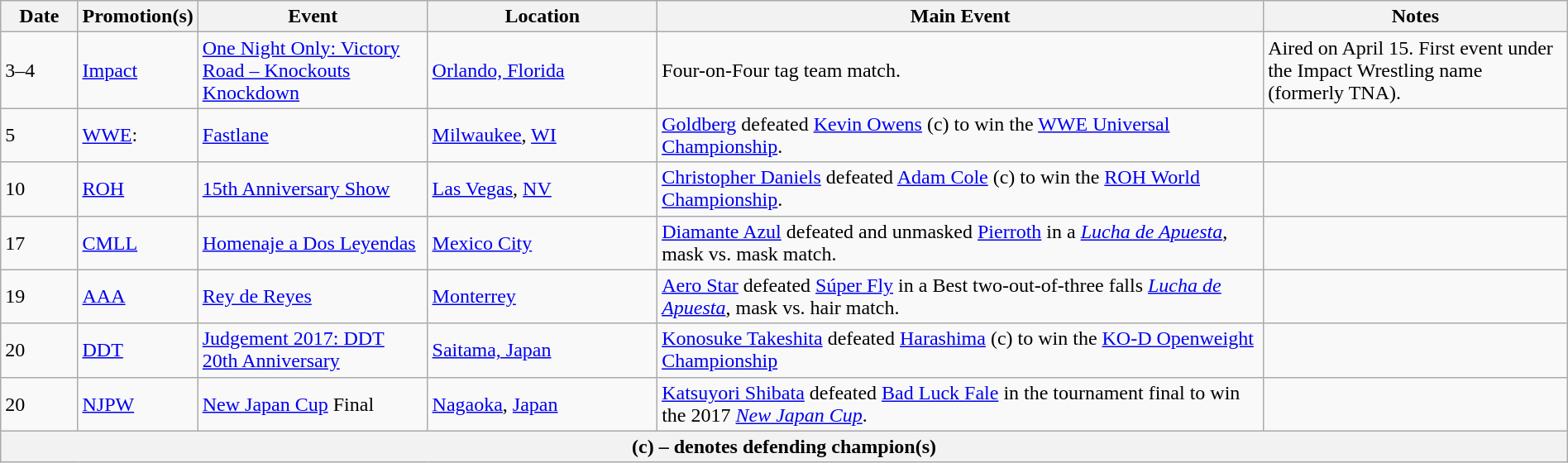<table class="wikitable" style="width:100%;">
<tr>
<th width=5%>Date</th>
<th width=5%>Promotion(s)</th>
<th width=15%>Event</th>
<th width=15%>Location</th>
<th width=40%>Main Event</th>
<th width=20%>Notes</th>
</tr>
<tr>
<td>3–4</td>
<td><a href='#'>Impact</a></td>
<td><a href='#'>One Night Only: Victory Road – Knockouts Knockdown</a></td>
<td><a href='#'>Orlando, Florida</a></td>
<td>Four-on-Four tag team match.</td>
<td>Aired on April 15. First event under the Impact Wrestling name (formerly TNA).</td>
</tr>
<tr>
<td>5</td>
<td><a href='#'>WWE</a>:<br></td>
<td><a href='#'>Fastlane</a></td>
<td><a href='#'>Milwaukee</a>, <a href='#'>WI</a></td>
<td><a href='#'>Goldberg</a> defeated <a href='#'>Kevin Owens</a> (c) to win the <a href='#'>WWE Universal Championship</a>.</td>
<td></td>
</tr>
<tr>
<td>10</td>
<td><a href='#'>ROH</a></td>
<td><a href='#'>15th Anniversary Show</a></td>
<td><a href='#'>Las Vegas</a>, <a href='#'>NV</a></td>
<td><a href='#'>Christopher Daniels</a> defeated <a href='#'>Adam Cole</a> (c) to win the <a href='#'>ROH World Championship</a>.</td>
<td></td>
</tr>
<tr>
<td>17</td>
<td><a href='#'>CMLL</a></td>
<td><a href='#'>Homenaje a Dos Leyendas</a></td>
<td><a href='#'>Mexico City</a></td>
<td><a href='#'>Diamante Azul</a> defeated and unmasked <a href='#'>Pierroth</a> in a <em><a href='#'>Lucha de Apuesta</a></em>, mask vs. mask match.</td>
<td></td>
</tr>
<tr>
<td>19</td>
<td><a href='#'>AAA</a></td>
<td><a href='#'>Rey de Reyes</a></td>
<td><a href='#'>Monterrey</a></td>
<td><a href='#'>Aero Star</a> defeated <a href='#'>Súper Fly</a> in a Best two-out-of-three falls <em><a href='#'>Lucha de Apuesta</a></em>, mask vs. hair match.</td>
<td></td>
</tr>
<tr>
<td>20</td>
<td><a href='#'>DDT</a></td>
<td><a href='#'>Judgement 2017: DDT 20th Anniversary</a></td>
<td><a href='#'>Saitama, Japan</a></td>
<td><a href='#'>Konosuke Takeshita</a> defeated <a href='#'>Harashima</a> (c) to win the <a href='#'>KO-D Openweight Championship</a></td>
</tr>
<tr>
<td>20</td>
<td><a href='#'>NJPW</a></td>
<td><a href='#'>New Japan Cup</a> Final</td>
<td><a href='#'>Nagaoka</a>, <a href='#'>Japan</a></td>
<td><a href='#'>Katsuyori Shibata</a> defeated <a href='#'>Bad Luck Fale</a> in the tournament final to win the 2017 <em><a href='#'>New Japan Cup</a></em>.</td>
<td></td>
</tr>
<tr>
<th colspan="6">(c) – denotes defending champion(s)</th>
</tr>
</table>
